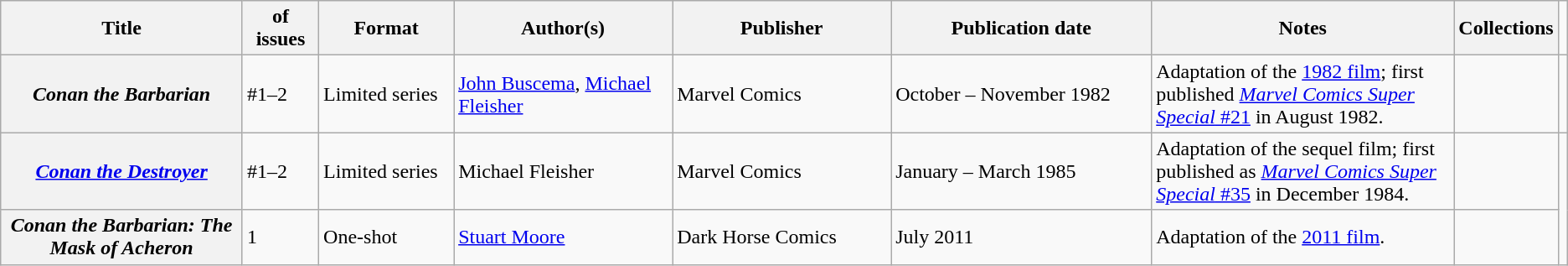<table class="wikitable">
<tr>
<th>Title</th>
<th style="width:40pt"> of issues</th>
<th style="width:75pt">Format</th>
<th style="width:125pt">Author(s)</th>
<th style="width:125pt">Publisher</th>
<th style="width:150pt">Publication date</th>
<th style="width:175pt">Notes</th>
<th>Collections</th>
</tr>
<tr>
<th><em>Conan the Barbarian</em></th>
<td>#1–2</td>
<td>Limited series</td>
<td><a href='#'>John Buscema</a>, <a href='#'>Michael Fleisher</a></td>
<td>Marvel Comics</td>
<td>October – November 1982</td>
<td>Adaptation of the <a href='#'>1982 film</a>; first published <a href='#'><em>Marvel Comics Super Special</em> #21</a> in August 1982.</td>
<td></td>
<td></td>
</tr>
<tr>
<th><em><a href='#'>Conan the Destroyer</a></em></th>
<td>#1–2</td>
<td>Limited series</td>
<td>Michael Fleisher</td>
<td>Marvel Comics</td>
<td>January – March 1985</td>
<td>Adaptation of the sequel film; first published as <a href='#'><em>Marvel Comics Super Special</em> #35</a> in December 1984.</td>
<td></td>
</tr>
<tr>
<th><em>Conan the Barbarian: The Mask of Acheron</em></th>
<td>1</td>
<td>One-shot</td>
<td><a href='#'>Stuart Moore</a></td>
<td>Dark Horse Comics</td>
<td>July 2011</td>
<td>Adaptation of the <a href='#'>2011 film</a>.</td>
<td></td>
</tr>
</table>
